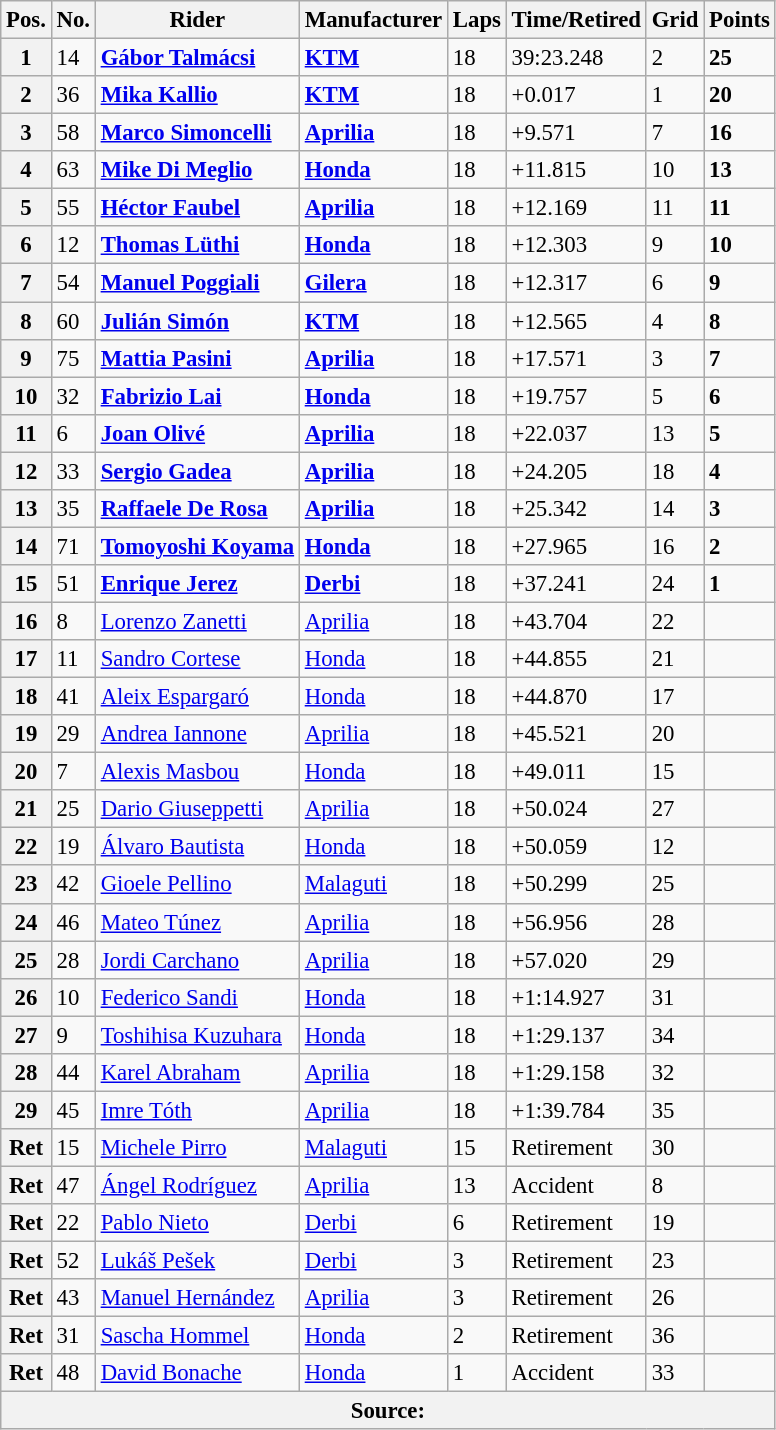<table class="wikitable" style="font-size: 95%;">
<tr>
<th>Pos.</th>
<th>No.</th>
<th>Rider</th>
<th>Manufacturer</th>
<th>Laps</th>
<th>Time/Retired</th>
<th>Grid</th>
<th>Points</th>
</tr>
<tr>
<th>1</th>
<td>14</td>
<td> <strong><a href='#'>Gábor Talmácsi</a></strong></td>
<td><strong><a href='#'>KTM</a></strong></td>
<td>18</td>
<td>39:23.248</td>
<td>2</td>
<td><strong>25</strong></td>
</tr>
<tr>
<th>2</th>
<td>36</td>
<td> <strong><a href='#'>Mika Kallio</a></strong></td>
<td><strong><a href='#'>KTM</a></strong></td>
<td>18</td>
<td>+0.017</td>
<td>1</td>
<td><strong>20</strong></td>
</tr>
<tr>
<th>3</th>
<td>58</td>
<td> <strong><a href='#'>Marco Simoncelli</a></strong></td>
<td><strong><a href='#'>Aprilia</a></strong></td>
<td>18</td>
<td>+9.571</td>
<td>7</td>
<td><strong>16</strong></td>
</tr>
<tr>
<th>4</th>
<td>63</td>
<td> <strong><a href='#'>Mike Di Meglio</a></strong></td>
<td><strong><a href='#'>Honda</a></strong></td>
<td>18</td>
<td>+11.815</td>
<td>10</td>
<td><strong>13</strong></td>
</tr>
<tr>
<th>5</th>
<td>55</td>
<td> <strong><a href='#'>Héctor Faubel</a></strong></td>
<td><strong><a href='#'>Aprilia</a></strong></td>
<td>18</td>
<td>+12.169</td>
<td>11</td>
<td><strong>11</strong></td>
</tr>
<tr>
<th>6</th>
<td>12</td>
<td> <strong><a href='#'>Thomas Lüthi</a></strong></td>
<td><strong><a href='#'>Honda</a></strong></td>
<td>18</td>
<td>+12.303</td>
<td>9</td>
<td><strong>10</strong></td>
</tr>
<tr>
<th>7</th>
<td>54</td>
<td> <strong><a href='#'>Manuel Poggiali</a></strong></td>
<td><strong><a href='#'>Gilera</a></strong></td>
<td>18</td>
<td>+12.317</td>
<td>6</td>
<td><strong>9</strong></td>
</tr>
<tr>
<th>8</th>
<td>60</td>
<td> <strong><a href='#'>Julián Simón</a></strong></td>
<td><strong><a href='#'>KTM</a></strong></td>
<td>18</td>
<td>+12.565</td>
<td>4</td>
<td><strong>8</strong></td>
</tr>
<tr>
<th>9</th>
<td>75</td>
<td> <strong><a href='#'>Mattia Pasini</a></strong></td>
<td><strong><a href='#'>Aprilia</a></strong></td>
<td>18</td>
<td>+17.571</td>
<td>3</td>
<td><strong>7</strong></td>
</tr>
<tr>
<th>10</th>
<td>32</td>
<td> <strong><a href='#'>Fabrizio Lai</a></strong></td>
<td><strong><a href='#'>Honda</a></strong></td>
<td>18</td>
<td>+19.757</td>
<td>5</td>
<td><strong>6</strong></td>
</tr>
<tr>
<th>11</th>
<td>6</td>
<td> <strong><a href='#'>Joan Olivé</a></strong></td>
<td><strong><a href='#'>Aprilia</a></strong></td>
<td>18</td>
<td>+22.037</td>
<td>13</td>
<td><strong>5</strong></td>
</tr>
<tr>
<th>12</th>
<td>33</td>
<td> <strong><a href='#'>Sergio Gadea</a></strong></td>
<td><strong><a href='#'>Aprilia</a></strong></td>
<td>18</td>
<td>+24.205</td>
<td>18</td>
<td><strong>4</strong></td>
</tr>
<tr>
<th>13</th>
<td>35</td>
<td> <strong><a href='#'>Raffaele De Rosa</a></strong></td>
<td><strong><a href='#'>Aprilia</a></strong></td>
<td>18</td>
<td>+25.342</td>
<td>14</td>
<td><strong>3</strong></td>
</tr>
<tr>
<th>14</th>
<td>71</td>
<td> <strong><a href='#'>Tomoyoshi Koyama</a></strong></td>
<td><strong><a href='#'>Honda</a></strong></td>
<td>18</td>
<td>+27.965</td>
<td>16</td>
<td><strong>2</strong></td>
</tr>
<tr>
<th>15</th>
<td>51</td>
<td> <strong><a href='#'>Enrique Jerez</a></strong></td>
<td><strong><a href='#'>Derbi</a></strong></td>
<td>18</td>
<td>+37.241</td>
<td>24</td>
<td><strong>1</strong></td>
</tr>
<tr>
<th>16</th>
<td>8</td>
<td> <a href='#'>Lorenzo Zanetti</a></td>
<td><a href='#'>Aprilia</a></td>
<td>18</td>
<td>+43.704</td>
<td>22</td>
<td></td>
</tr>
<tr>
<th>17</th>
<td>11</td>
<td> <a href='#'>Sandro Cortese</a></td>
<td><a href='#'>Honda</a></td>
<td>18</td>
<td>+44.855</td>
<td>21</td>
<td></td>
</tr>
<tr>
<th>18</th>
<td>41</td>
<td> <a href='#'>Aleix Espargaró</a></td>
<td><a href='#'>Honda</a></td>
<td>18</td>
<td>+44.870</td>
<td>17</td>
<td></td>
</tr>
<tr>
<th>19</th>
<td>29</td>
<td> <a href='#'>Andrea Iannone</a></td>
<td><a href='#'>Aprilia</a></td>
<td>18</td>
<td>+45.521</td>
<td>20</td>
<td></td>
</tr>
<tr>
<th>20</th>
<td>7</td>
<td> <a href='#'>Alexis Masbou</a></td>
<td><a href='#'>Honda</a></td>
<td>18</td>
<td>+49.011</td>
<td>15</td>
<td></td>
</tr>
<tr>
<th>21</th>
<td>25</td>
<td> <a href='#'>Dario Giuseppetti</a></td>
<td><a href='#'>Aprilia</a></td>
<td>18</td>
<td>+50.024</td>
<td>27</td>
<td></td>
</tr>
<tr>
<th>22</th>
<td>19</td>
<td> <a href='#'>Álvaro Bautista</a></td>
<td><a href='#'>Honda</a></td>
<td>18</td>
<td>+50.059</td>
<td>12</td>
<td></td>
</tr>
<tr>
<th>23</th>
<td>42</td>
<td> <a href='#'>Gioele Pellino</a></td>
<td><a href='#'>Malaguti</a></td>
<td>18</td>
<td>+50.299</td>
<td>25</td>
<td></td>
</tr>
<tr>
<th>24</th>
<td>46</td>
<td> <a href='#'>Mateo Túnez</a></td>
<td><a href='#'>Aprilia</a></td>
<td>18</td>
<td>+56.956</td>
<td>28</td>
<td></td>
</tr>
<tr>
<th>25</th>
<td>28</td>
<td> <a href='#'>Jordi Carchano</a></td>
<td><a href='#'>Aprilia</a></td>
<td>18</td>
<td>+57.020</td>
<td>29</td>
<td></td>
</tr>
<tr>
<th>26</th>
<td>10</td>
<td> <a href='#'>Federico Sandi</a></td>
<td><a href='#'>Honda</a></td>
<td>18</td>
<td>+1:14.927</td>
<td>31</td>
<td></td>
</tr>
<tr>
<th>27</th>
<td>9</td>
<td> <a href='#'>Toshihisa Kuzuhara</a></td>
<td><a href='#'>Honda</a></td>
<td>18</td>
<td>+1:29.137</td>
<td>34</td>
<td></td>
</tr>
<tr>
<th>28</th>
<td>44</td>
<td> <a href='#'>Karel Abraham</a></td>
<td><a href='#'>Aprilia</a></td>
<td>18</td>
<td>+1:29.158</td>
<td>32</td>
<td></td>
</tr>
<tr>
<th>29</th>
<td>45</td>
<td> <a href='#'>Imre Tóth</a></td>
<td><a href='#'>Aprilia</a></td>
<td>18</td>
<td>+1:39.784</td>
<td>35</td>
<td></td>
</tr>
<tr>
<th>Ret</th>
<td>15</td>
<td> <a href='#'>Michele Pirro</a></td>
<td><a href='#'>Malaguti</a></td>
<td>15</td>
<td>Retirement</td>
<td>30</td>
<td></td>
</tr>
<tr>
<th>Ret</th>
<td>47</td>
<td> <a href='#'>Ángel Rodríguez</a></td>
<td><a href='#'>Aprilia</a></td>
<td>13</td>
<td>Accident</td>
<td>8</td>
<td></td>
</tr>
<tr>
<th>Ret</th>
<td>22</td>
<td> <a href='#'>Pablo Nieto</a></td>
<td><a href='#'>Derbi</a></td>
<td>6</td>
<td>Retirement</td>
<td>19</td>
<td></td>
</tr>
<tr>
<th>Ret</th>
<td>52</td>
<td> <a href='#'>Lukáš Pešek</a></td>
<td><a href='#'>Derbi</a></td>
<td>3</td>
<td>Retirement</td>
<td>23</td>
<td></td>
</tr>
<tr>
<th>Ret</th>
<td>43</td>
<td> <a href='#'>Manuel Hernández</a></td>
<td><a href='#'>Aprilia</a></td>
<td>3</td>
<td>Retirement</td>
<td>26</td>
<td></td>
</tr>
<tr>
<th>Ret</th>
<td>31</td>
<td> <a href='#'>Sascha Hommel</a></td>
<td><a href='#'>Honda</a></td>
<td>2</td>
<td>Retirement</td>
<td>36</td>
<td></td>
</tr>
<tr>
<th>Ret</th>
<td>48</td>
<td> <a href='#'>David Bonache</a></td>
<td><a href='#'>Honda</a></td>
<td>1</td>
<td>Accident</td>
<td>33</td>
<td></td>
</tr>
<tr>
<th colspan=8>Source: </th>
</tr>
</table>
